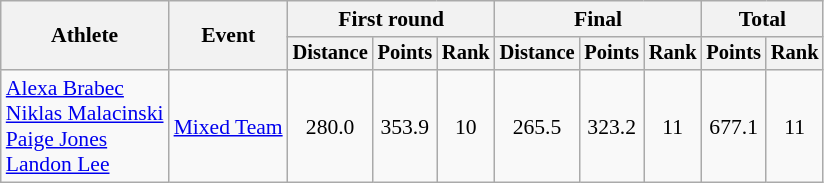<table class="wikitable" style="font-size:90%">
<tr>
<th rowspan=2>Athlete</th>
<th rowspan=2>Event</th>
<th colspan=3>First round</th>
<th colspan=3>Final</th>
<th colspan=2>Total</th>
</tr>
<tr style="font-size:95%">
<th>Distance</th>
<th>Points</th>
<th>Rank</th>
<th>Distance</th>
<th>Points</th>
<th>Rank</th>
<th>Points</th>
<th>Rank</th>
</tr>
<tr align=center>
<td align=left><a href='#'>Alexa Brabec</a><br><a href='#'>Niklas Malacinski</a><br><a href='#'>Paige Jones</a><br><a href='#'>Landon Lee</a></td>
<td align=left><a href='#'>Mixed Team</a></td>
<td>280.0</td>
<td>353.9</td>
<td>10</td>
<td>265.5</td>
<td>323.2</td>
<td>11</td>
<td>677.1</td>
<td>11</td>
</tr>
</table>
